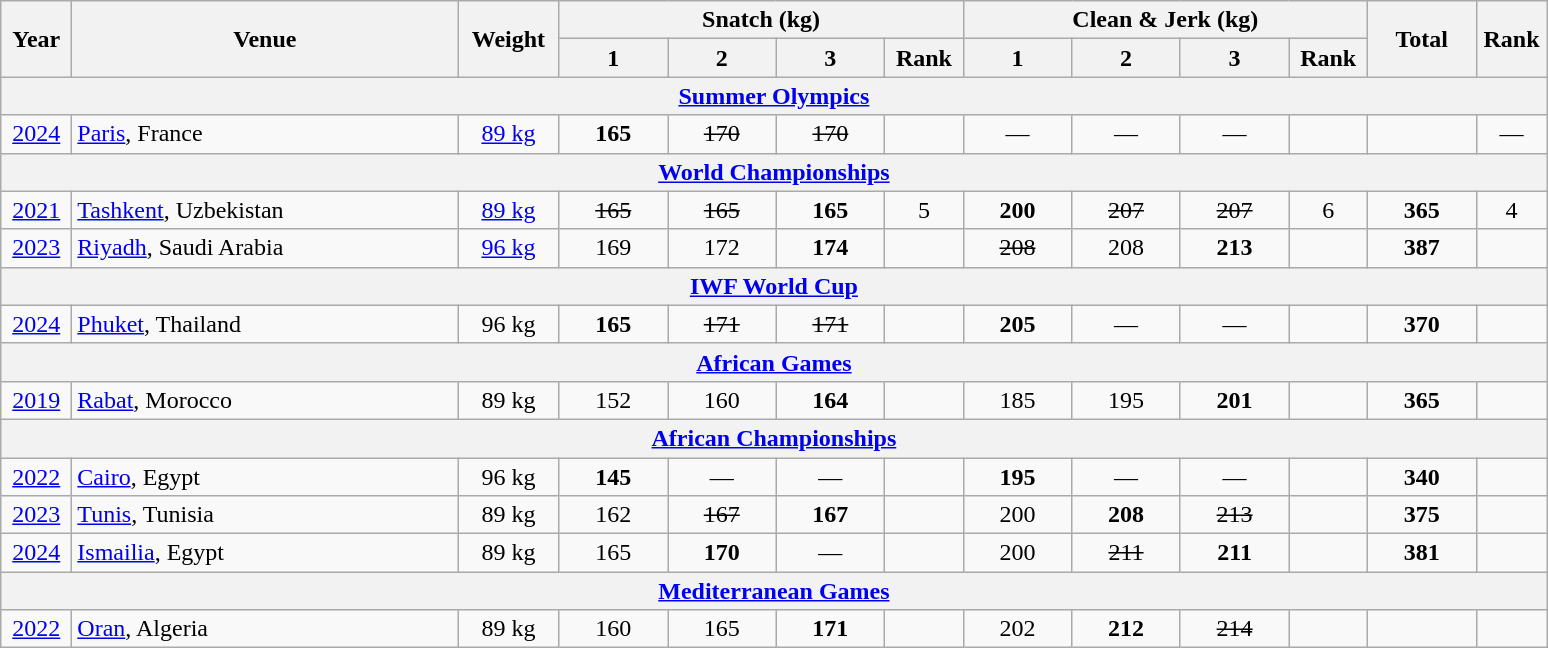<table class = "wikitable" style="text-align:center;">
<tr>
<th rowspan=2 width=40>Year</th>
<th rowspan=2 width=250>Venue</th>
<th rowspan=2 width=60>Weight</th>
<th colspan=4>Snatch (kg)</th>
<th colspan=4>Clean & Jerk (kg)</th>
<th rowspan=2 width=65>Total</th>
<th rowspan=2 width=40>Rank</th>
</tr>
<tr>
<th width=65>1</th>
<th width=65>2</th>
<th width=65>3</th>
<th width=45>Rank</th>
<th width=65>1</th>
<th width=65>2</th>
<th width=65>3</th>
<th width=45>Rank</th>
</tr>
<tr>
<th colspan=13><a href='#'>Summer Olympics</a></th>
</tr>
<tr>
<td><a href='#'>2024</a></td>
<td align=left><a href='#'>Paris</a>, France</td>
<td><a href='#'>89 kg</a></td>
<td><strong>165</strong></td>
<td><s>170</s></td>
<td><s>170</s></td>
<td></td>
<td>—</td>
<td>—</td>
<td>—</td>
<td></td>
<td></td>
<td>—</td>
</tr>
<tr>
<th colspan=13><a href='#'>World Championships</a></th>
</tr>
<tr>
<td><a href='#'>2021</a></td>
<td align=left><a href='#'>Tashkent</a>, Uzbekistan</td>
<td><a href='#'>89 kg</a></td>
<td><s>165</s></td>
<td><s>165</s></td>
<td><strong>165</strong></td>
<td>5</td>
<td><strong>200</strong></td>
<td><s>207</s></td>
<td><s>207</s></td>
<td>6</td>
<td><strong>365</strong></td>
<td>4</td>
</tr>
<tr>
<td><a href='#'>2023</a></td>
<td align=left><a href='#'>Riyadh</a>, Saudi Arabia</td>
<td><a href='#'>96 kg</a></td>
<td>169</td>
<td>172</td>
<td><strong>174</strong></td>
<td><strong></strong></td>
<td><s>208</s></td>
<td>208</td>
<td><strong>213</strong></td>
<td></td>
<td><strong>387</strong></td>
<td></td>
</tr>
<tr>
<th colspan=13><a href='#'>IWF World Cup</a></th>
</tr>
<tr>
<td><a href='#'>2024</a></td>
<td align=left><a href='#'> Phuket</a>, Thailand</td>
<td>96 kg</td>
<td><strong>165</strong></td>
<td><s>171</s></td>
<td><s>171</s></td>
<td></td>
<td><strong>205</strong></td>
<td>—</td>
<td>—</td>
<td></td>
<td><strong>370</strong></td>
<td></td>
</tr>
<tr>
<th colspan=13><a href='#'>African Games</a></th>
</tr>
<tr>
<td><a href='#'>2019</a></td>
<td align=left><a href='#'>Rabat</a>, Morocco</td>
<td>89 kg</td>
<td>152</td>
<td>160</td>
<td><strong>164</strong></td>
<td></td>
<td>185</td>
<td>195</td>
<td><strong>201</strong></td>
<td></td>
<td><strong>365</strong></td>
<td></td>
</tr>
<tr>
<th colspan=13><a href='#'>African Championships</a></th>
</tr>
<tr>
<td><a href='#'>2022</a></td>
<td align=left><a href='#'>Cairo</a>, Egypt</td>
<td>96 kg</td>
<td><strong>145</strong></td>
<td>—</td>
<td>—</td>
<td></td>
<td><strong>195</strong></td>
<td>—</td>
<td>—</td>
<td></td>
<td><strong>340</strong></td>
<td></td>
</tr>
<tr>
<td><a href='#'>2023</a></td>
<td align=left><a href='#'>Tunis</a>, Tunisia</td>
<td>89 kg</td>
<td>162</td>
<td><s>167</s></td>
<td><strong>167</strong></td>
<td></td>
<td>200</td>
<td><strong>208</strong></td>
<td><s>213</s></td>
<td></td>
<td><strong>375</strong></td>
<td></td>
</tr>
<tr>
<td><a href='#'>2024</a></td>
<td align=left><a href='#'>Ismailia</a>, Egypt</td>
<td>89 kg</td>
<td>165</td>
<td><strong>170</strong></td>
<td>—</td>
<td></td>
<td>200</td>
<td><s>211</s></td>
<td><strong>211</strong></td>
<td></td>
<td><strong>381</strong></td>
<td></td>
</tr>
<tr>
<th colspan=13><a href='#'>Mediterranean Games</a></th>
</tr>
<tr>
<td><a href='#'>2022</a></td>
<td align=left><a href='#'>Oran</a>, Algeria</td>
<td>89 kg</td>
<td>160</td>
<td>165</td>
<td><strong>171</strong></td>
<td></td>
<td>202</td>
<td><strong>212</strong></td>
<td><s>214</s></td>
<td></td>
<td></td>
<td></td>
</tr>
</table>
